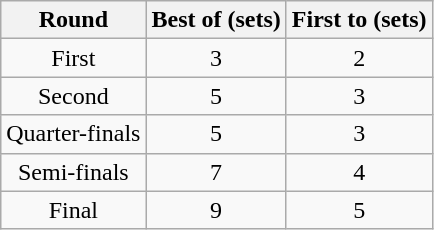<table class="wikitable" style="text-align:center">
<tr>
<th>Round</th>
<th>Best of (sets)</th>
<th>First to (sets)</th>
</tr>
<tr>
<td>First</td>
<td>3</td>
<td>2</td>
</tr>
<tr>
<td>Second</td>
<td>5</td>
<td>3</td>
</tr>
<tr>
<td>Quarter-finals</td>
<td>5</td>
<td>3</td>
</tr>
<tr>
<td>Semi-finals</td>
<td>7</td>
<td>4</td>
</tr>
<tr>
<td>Final</td>
<td>9</td>
<td>5</td>
</tr>
</table>
